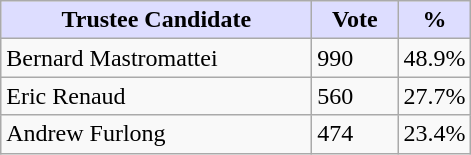<table class="wikitable sortable">
<tr>
<th style="background:#ddf; width:200px;">Trustee Candidate</th>
<th style="background:#ddf; width:50px;">Vote</th>
<th style="background:#ddf; width:30px;">%</th>
</tr>
<tr>
<td>Bernard Mastromattei</td>
<td>990</td>
<td>48.9%</td>
</tr>
<tr>
<td>Eric Renaud</td>
<td>560</td>
<td>27.7%</td>
</tr>
<tr>
<td>Andrew Furlong</td>
<td>474</td>
<td>23.4%</td>
</tr>
</table>
